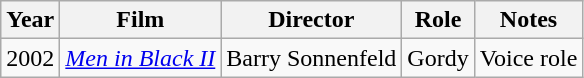<table class="wikitable">
<tr>
<th>Year</th>
<th>Film</th>
<th>Director</th>
<th>Role</th>
<th>Notes</th>
</tr>
<tr>
<td>2002</td>
<td><em><a href='#'>Men in Black II</a></em></td>
<td>Barry Sonnenfeld</td>
<td>Gordy</td>
<td>Voice role</td>
</tr>
</table>
